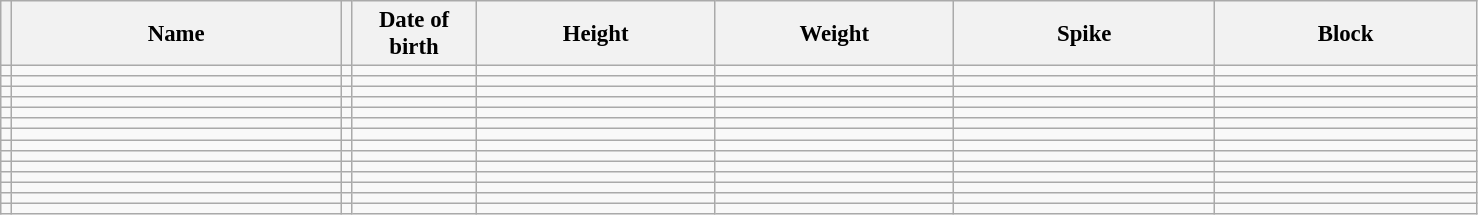<table class="wikitable sortable" style="font-size:95%; text-align:center;">
<tr>
<th></th>
<th style="width:14em">Name</th>
<th></th>
<th style="width:5em">Date of birth</th>
<th style="width:10em">Height</th>
<th style="width:10em">Weight</th>
<th style="width:11em">Spike</th>
<th style="width:11em">Block</th>
</tr>
<tr>
<td></td>
<td align=left> </td>
<td></td>
<td align=right></td>
<td></td>
<td></td>
<td></td>
<td></td>
</tr>
<tr>
<td></td>
<td align=left></td>
<td></td>
<td align=right></td>
<td></td>
<td></td>
<td></td>
<td></td>
</tr>
<tr>
<td></td>
<td align=left></td>
<td></td>
<td align=right></td>
<td></td>
<td></td>
<td></td>
<td></td>
</tr>
<tr>
<td></td>
<td align=left></td>
<td></td>
<td align=right></td>
<td></td>
<td></td>
<td></td>
<td></td>
</tr>
<tr>
<td></td>
<td align=left></td>
<td></td>
<td align=right></td>
<td></td>
<td></td>
<td></td>
<td></td>
</tr>
<tr>
<td></td>
<td align=left></td>
<td></td>
<td align=right></td>
<td></td>
<td></td>
<td></td>
<td></td>
</tr>
<tr>
<td></td>
<td align=left></td>
<td></td>
<td align=right></td>
<td></td>
<td></td>
<td></td>
<td></td>
</tr>
<tr>
<td></td>
<td align=left></td>
<td></td>
<td align=right></td>
<td></td>
<td></td>
<td></td>
<td></td>
</tr>
<tr>
<td></td>
<td align=left></td>
<td></td>
<td align=right></td>
<td></td>
<td></td>
<td></td>
<td></td>
</tr>
<tr>
<td></td>
<td align=left></td>
<td></td>
<td align=right></td>
<td></td>
<td></td>
<td></td>
<td></td>
</tr>
<tr>
<td></td>
<td align=left></td>
<td></td>
<td align=right></td>
<td></td>
<td></td>
<td></td>
<td></td>
</tr>
<tr>
<td></td>
<td align=left></td>
<td></td>
<td align=right></td>
<td></td>
<td></td>
<td></td>
<td></td>
</tr>
<tr>
<td></td>
<td align=left></td>
<td></td>
<td align=right></td>
<td></td>
<td></td>
<td></td>
<td></td>
</tr>
<tr>
<td></td>
<td align=left></td>
<td></td>
<td align=right></td>
<td></td>
<td></td>
<td></td>
<td></td>
</tr>
</table>
